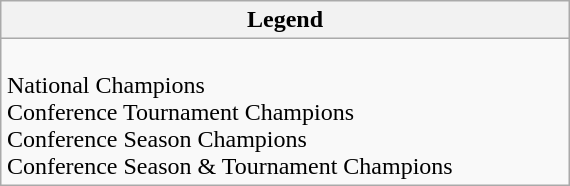<table class="wikitable" width="30%" style="margin:1em auto;">
<tr>
<th colspan=2>Legend</th>
</tr>
<tr>
<td><br> National Champions<br>
 Conference Tournament Champions<br>
 Conference Season Champions<br>
 Conference Season & Tournament Champions<br></td>
</tr>
</table>
